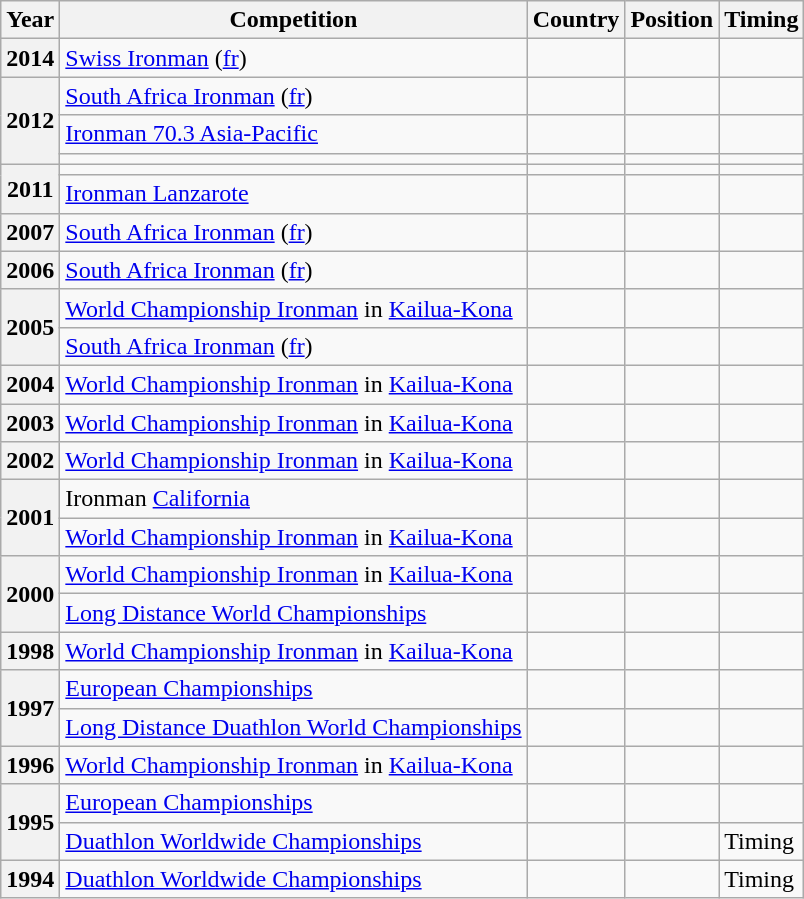<table class="wikitable ">
<tr>
<th scope=col>Year</th>
<th scope=col>Competition</th>
<th scope=col>Country</th>
<th Scope=col>Position</th>
<th scope=col>Timing</th>
</tr>
<tr>
<th scope=row; align=center;>2014</th>
<td><a href='#'>Swiss Ironman</a> (<a href='#'>fr</a>)</td>
<td></td>
<td align=center></td>
<td></td>
</tr>
<tr>
<th scope=row; align=center; rowspan="3">2012</th>
<td><a href='#'>South Africa Ironman</a> (<a href='#'>fr</a>)</td>
<td></td>
<td align=center></td>
<td></td>
</tr>
<tr>
<td><a href='#'>Ironman 70.3 Asia-Pacific</a></td>
<td></td>
<td align=center></td>
<td></td>
</tr>
<tr>
<td></td>
<td></td>
<td align=center></td>
<td></td>
</tr>
<tr>
<th scope=row; align=center; rowspan="2">2011</th>
<td></td>
<td></td>
<td align=center></td>
<td></td>
</tr>
<tr>
<td><a href='#'>Ironman Lanzarote</a></td>
<td></td>
<td align=center></td>
<td></td>
</tr>
<tr>
<th scope=row; align=center;>2007</th>
<td><a href='#'>South Africa Ironman</a> (<a href='#'>fr</a>)</td>
<td></td>
<td align=center></td>
<td></td>
</tr>
<tr>
<th scope=row; align=center;>2006</th>
<td><a href='#'>South Africa Ironman</a> (<a href='#'>fr</a>)</td>
<td></td>
<td align=center></td>
<td></td>
</tr>
<tr>
<th scope=row; align=center; rowspan="2">2005</th>
<td><a href='#'>World Championship Ironman</a> in <a href='#'>Kailua-Kona</a></td>
<td></td>
<td align=center></td>
<td></td>
</tr>
<tr>
<td><a href='#'>South Africa Ironman</a> (<a href='#'>fr</a>)</td>
<td></td>
<td align=center></td>
<td></td>
</tr>
<tr>
<th scope=row; align=center;>2004</th>
<td><a href='#'>World Championship Ironman</a> in <a href='#'>Kailua-Kona</a></td>
<td></td>
<td align=center></td>
<td></td>
</tr>
<tr>
<th scope=row; align=center;>2003</th>
<td><a href='#'>World Championship Ironman</a> in <a href='#'>Kailua-Kona</a></td>
<td></td>
<td align=center></td>
<td></td>
</tr>
<tr>
<th scope=row; align=center;>2002</th>
<td><a href='#'>World Championship Ironman</a> in <a href='#'>Kailua-Kona</a></td>
<td></td>
<td align=center></td>
<td></td>
</tr>
<tr>
<th scope=row; align=center; rowspan="2">2001</th>
<td>Ironman <a href='#'>California</a></td>
<td></td>
<td align=center></td>
<td></td>
</tr>
<tr>
<td><a href='#'>World Championship Ironman</a> in <a href='#'>Kailua-Kona</a></td>
<td></td>
<td align=center></td>
<td></td>
</tr>
<tr>
<th scope=row; align=center; rowspan="2">2000</th>
<td><a href='#'>World Championship Ironman</a> in <a href='#'>Kailua-Kona</a></td>
<td></td>
<td align=center></td>
<td></td>
</tr>
<tr>
<td><a href='#'>Long Distance World Championships</a></td>
<td></td>
<td align=center></td>
<td></td>
</tr>
<tr>
<th scope=row; align=center;>1998</th>
<td><a href='#'>World Championship Ironman</a> in <a href='#'>Kailua-Kona</a></td>
<td></td>
<td align=center></td>
<td></td>
</tr>
<tr>
<th scope=row; align=center; rowspan="2">1997</th>
<td><a href='#'>European Championships</a></td>
<td></td>
<td align=center></td>
<td></td>
</tr>
<tr>
<td><a href='#'>Long Distance Duathlon World Championships</a></td>
<td></td>
<td align=center></td>
<td></td>
</tr>
<tr>
<th scope=row; align=center;>1996</th>
<td><a href='#'>World Championship Ironman</a> in <a href='#'>Kailua-Kona</a></td>
<td></td>
<td align=center></td>
<td></td>
</tr>
<tr>
<th scope=row; align=center; rowspan="2">1995</th>
<td><a href='#'>European Championships</a></td>
<td></td>
<td align=center></td>
<td></td>
</tr>
<tr>
<td><a href='#'>Duathlon Worldwide Championships</a></td>
<td></td>
<td align=center></td>
<td>Timing</td>
</tr>
<tr>
<th scope=row; align=center;>1994</th>
<td><a href='#'>Duathlon Worldwide Championships</a></td>
<td></td>
<td align=center></td>
<td>Timing</td>
</tr>
</table>
